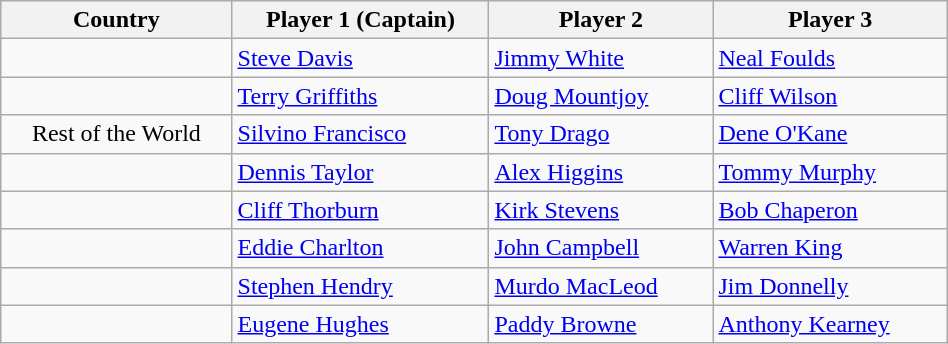<table class="wikitable" width=50%>
<tr>
<th>Country</th>
<th>Player 1 (Captain)</th>
<th>Player 2</th>
<th>Player 3</th>
</tr>
<tr bgcolor=>
<td align="center"></td>
<td><a href='#'>Steve Davis</a></td>
<td><a href='#'>Jimmy White</a></td>
<td><a href='#'>Neal Foulds</a></td>
</tr>
<tr bgcolor=>
<td align="center"></td>
<td><a href='#'>Terry Griffiths</a></td>
<td><a href='#'>Doug Mountjoy</a></td>
<td><a href='#'>Cliff Wilson</a></td>
</tr>
<tr bgcolor=>
<td align="center">Rest of the World</td>
<td> <a href='#'>Silvino Francisco</a></td>
<td> <a href='#'>Tony Drago</a></td>
<td> <a href='#'>Dene O'Kane</a></td>
</tr>
<tr bgcolor=>
<td align="center"></td>
<td><a href='#'>Dennis Taylor</a></td>
<td><a href='#'>Alex Higgins</a></td>
<td><a href='#'>Tommy Murphy</a></td>
</tr>
<tr bgcolor=>
<td align="center"></td>
<td><a href='#'>Cliff Thorburn</a></td>
<td><a href='#'>Kirk Stevens</a></td>
<td><a href='#'>Bob Chaperon</a></td>
</tr>
<tr bgcolor=>
<td align="center"></td>
<td><a href='#'>Eddie Charlton</a></td>
<td><a href='#'>John Campbell</a></td>
<td><a href='#'>Warren King</a></td>
</tr>
<tr bgcolor=>
<td align="center"></td>
<td><a href='#'>Stephen Hendry</a></td>
<td><a href='#'>Murdo MacLeod</a></td>
<td><a href='#'>Jim Donnelly</a></td>
</tr>
<tr bgcolor=>
<td align="center"></td>
<td><a href='#'>Eugene Hughes</a></td>
<td><a href='#'>Paddy Browne</a></td>
<td><a href='#'>Anthony Kearney</a></td>
</tr>
</table>
